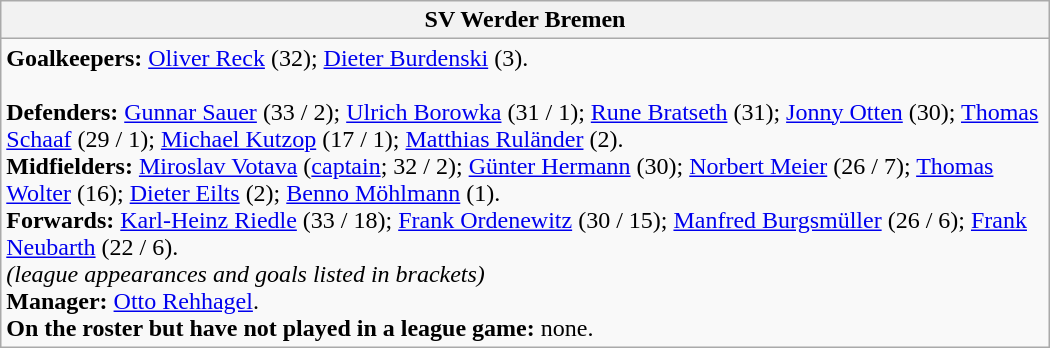<table class="wikitable" Width="700">
<tr>
<th>SV Werder Bremen</th>
</tr>
<tr>
<td><strong>Goalkeepers:</strong> <a href='#'>Oliver Reck</a> (32); <a href='#'>Dieter Burdenski</a> (3).<br><br><strong>Defenders:</strong> <a href='#'>Gunnar Sauer</a> (33 / 2); <a href='#'>Ulrich Borowka</a> (31 / 1); <a href='#'>Rune Bratseth</a>  (31); <a href='#'>Jonny Otten</a> (30); <a href='#'>Thomas Schaaf</a> (29 / 1); <a href='#'>Michael Kutzop</a> (17 / 1); <a href='#'>Matthias Ruländer</a> (2).<br>
<strong>Midfielders:</strong> <a href='#'>Miroslav Votava</a> (<a href='#'>captain</a>; 32 / 2); <a href='#'>Günter Hermann</a> (30); <a href='#'>Norbert Meier</a> (26 / 7); <a href='#'>Thomas Wolter</a> (16); <a href='#'>Dieter Eilts</a> (2); <a href='#'>Benno Möhlmann</a> (1).<br>
<strong>Forwards:</strong> <a href='#'>Karl-Heinz Riedle</a> (33 / 18); <a href='#'>Frank Ordenewitz</a> (30 / 15); <a href='#'>Manfred Burgsmüller</a> (26 / 6); <a href='#'>Frank Neubarth</a> (22 / 6).
<br><em>(league appearances and goals listed in brackets)</em><br><strong>Manager:</strong> <a href='#'>Otto Rehhagel</a>.<br><strong>On the roster but have not played in a league game:</strong> none.</td>
</tr>
</table>
